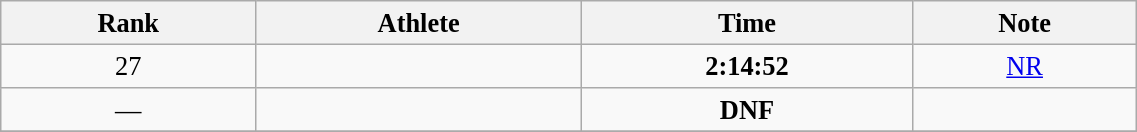<table class="wikitable" style=" text-align:center; font-size:110%;" width="60%">
<tr>
<th>Rank</th>
<th>Athlete</th>
<th>Time</th>
<th>Note</th>
</tr>
<tr>
<td>27</td>
<td align=left></td>
<td><strong>2:14:52</strong></td>
<td><a href='#'>NR</a></td>
</tr>
<tr>
<td>—</td>
<td align=left></td>
<td><strong>DNF</strong></td>
<td></td>
</tr>
<tr>
</tr>
</table>
